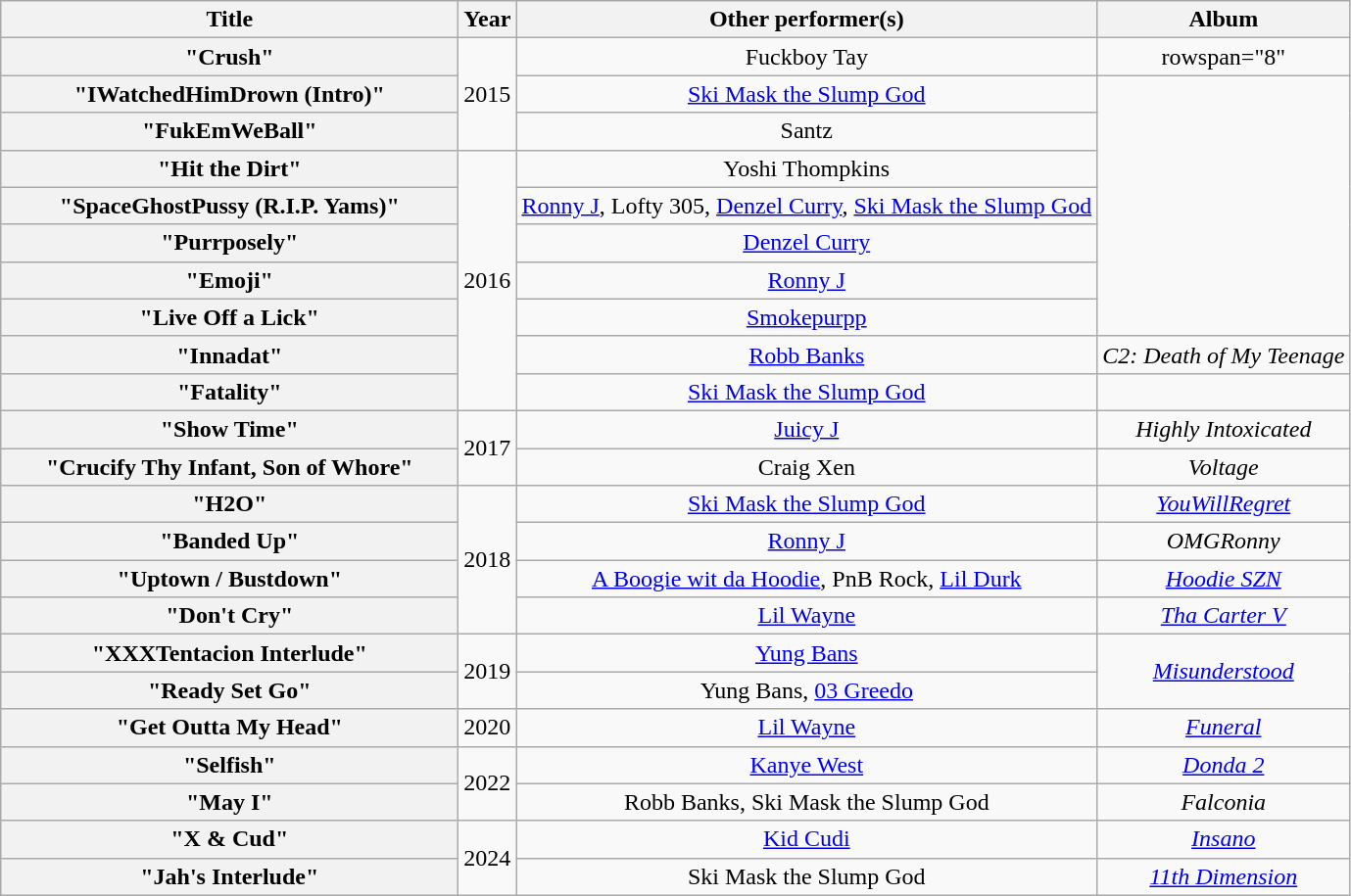<table class="wikitable plainrowheaders" style="text-align:center;">
<tr>
<th style="width:19em;">Title</th>
<th>Year</th>
<th>Other performer(s)</th>
<th>Album</th>
</tr>
<tr>
<th scope="row">"Crush"</th>
<td rowspan="3">2015</td>
<td>Fuckboy Tay</td>
<td>rowspan="8" </td>
</tr>
<tr>
<th scope="row">"IWatchedHimDrown (Intro)"</th>
<td><a href='#'>Ski Mask the Slump God</a></td>
</tr>
<tr>
<th scope="row">"FukEmWeBall"</th>
<td>Santz</td>
</tr>
<tr>
<th scope="row">"Hit the Dirt"</th>
<td rowspan="7">2016</td>
<td>Yoshi Thompkins</td>
</tr>
<tr>
<th scope="row">"SpaceGhostPussy (R.I.P. Yams)"</th>
<td><a href='#'>Ronny J</a>, Lofty 305, <a href='#'>Denzel Curry</a>, <a href='#'>Ski Mask the Slump God</a></td>
</tr>
<tr>
<th scope="row">"Purrposely"</th>
<td><a href='#'>Denzel Curry</a></td>
</tr>
<tr>
<th scope="row">"Emoji"</th>
<td><a href='#'>Ronny J</a></td>
</tr>
<tr>
<th scope="row">"Live Off a Lick"</th>
<td><a href='#'>Smokepurpp</a></td>
</tr>
<tr>
<th scope="row">"Innadat"</th>
<td><a href='#'>Robb Banks</a></td>
<td><em>C2: Death of My Teenage</em></td>
</tr>
<tr>
<th scope="row">"Fatality"</th>
<td><a href='#'>Ski Mask the Slump God</a></td>
<td></td>
</tr>
<tr>
<th scope="row">"Show Time"</th>
<td rowspan="2">2017</td>
<td><a href='#'>Juicy J</a></td>
<td><em>Highly Intoxicated</em></td>
</tr>
<tr>
<th scope="row">"Crucify Thy Infant, Son of Whore"</th>
<td>Craig Xen</td>
<td><em>Voltage</em></td>
</tr>
<tr>
<th scope="row">"H2O"</th>
<td rowspan="4">2018</td>
<td><a href='#'>Ski Mask the Slump God</a></td>
<td><em><a href='#'>YouWillRegret</a></em></td>
</tr>
<tr>
<th scope="row">"Banded Up"</th>
<td><a href='#'>Ronny J</a></td>
<td><em>OMGRonny</em></td>
</tr>
<tr>
<th scope="row">"Uptown / Bustdown"</th>
<td><a href='#'>A Boogie wit da Hoodie</a>, PnB Rock, <a href='#'>Lil Durk</a></td>
<td><em><a href='#'>Hoodie SZN</a></em></td>
</tr>
<tr>
<th scope="row">"Don't Cry"</th>
<td><a href='#'>Lil Wayne</a></td>
<td><em><a href='#'>Tha Carter V</a></em></td>
</tr>
<tr>
<th scope="row">"XXXTentacion Interlude"</th>
<td rowspan="2">2019</td>
<td><a href='#'>Yung Bans</a></td>
<td rowspan="2"><em><a href='#'>Misunderstood</a></em></td>
</tr>
<tr>
<th scope="row">"Ready Set Go"</th>
<td>Yung Bans, <a href='#'>03 Greedo</a></td>
</tr>
<tr>
<th scope="row">"Get Outta My Head"</th>
<td>2020</td>
<td><a href='#'>Lil Wayne</a></td>
<td><em><a href='#'>Funeral</a></em></td>
</tr>
<tr>
<th scope="row">"Selfish"</th>
<td rowspan="2">2022</td>
<td><a href='#'>Kanye West</a></td>
<td><em><a href='#'>Donda 2</a></em></td>
</tr>
<tr>
<th scope="row">"May I"</th>
<td>Robb Banks, Ski Mask the Slump God</td>
<td><em>Falconia</em></td>
</tr>
<tr>
<th scope="row">"X & Cud"</th>
<td rowspan="2">2024</td>
<td><a href='#'>Kid Cudi</a></td>
<td><em><a href='#'>Insano</a></em></td>
</tr>
<tr>
<th scope="row">"Jah's Interlude"</th>
<td>Ski Mask the Slump God</td>
<td><em><a href='#'>11th Dimension</a></em></td>
</tr>
</table>
